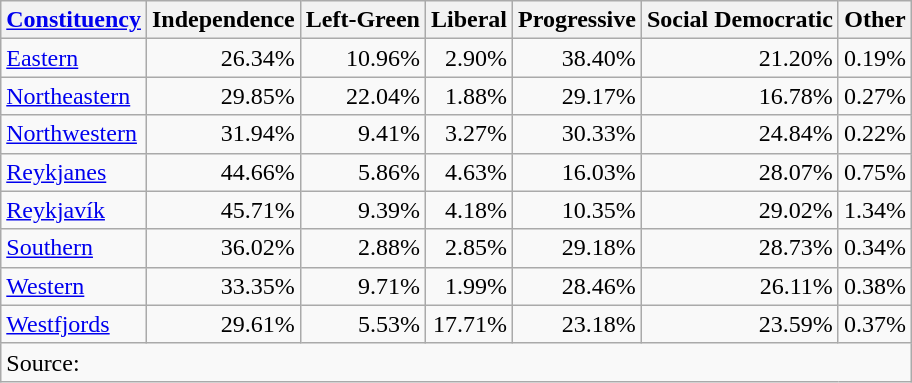<table class="wikitable sortable" style=text-align:right>
<tr>
<th><a href='#'>Constituency</a></th>
<th>Independence</th>
<th>Left-Green</th>
<th>Liberal</th>
<th>Progressive</th>
<th>Social Democratic</th>
<th>Other</th>
</tr>
<tr>
<td align="left"><a href='#'>Eastern</a></td>
<td>26.34%</td>
<td>10.96%</td>
<td>2.90%</td>
<td>38.40%</td>
<td>21.20%</td>
<td>0.19%</td>
</tr>
<tr>
<td align="left"><a href='#'>Northeastern</a></td>
<td>29.85%</td>
<td>22.04%</td>
<td>1.88%</td>
<td>29.17%</td>
<td>16.78%</td>
<td>0.27%</td>
</tr>
<tr>
<td align="left"><a href='#'>Northwestern</a></td>
<td>31.94%</td>
<td>9.41%</td>
<td>3.27%</td>
<td>30.33%</td>
<td>24.84%</td>
<td>0.22%</td>
</tr>
<tr>
<td align="left"><a href='#'>Reykjanes</a></td>
<td>44.66%</td>
<td>5.86%</td>
<td>4.63%</td>
<td>16.03%</td>
<td>28.07%</td>
<td>0.75%</td>
</tr>
<tr>
<td align="left"><a href='#'>Reykjavík</a></td>
<td>45.71%</td>
<td>9.39%</td>
<td>4.18%</td>
<td>10.35%</td>
<td>29.02%</td>
<td>1.34%</td>
</tr>
<tr>
<td align="left"><a href='#'>Southern</a></td>
<td>36.02%</td>
<td>2.88%</td>
<td>2.85%</td>
<td>29.18%</td>
<td>28.73%</td>
<td>0.34%</td>
</tr>
<tr>
<td align="left"><a href='#'>Western</a></td>
<td>33.35%</td>
<td>9.71%</td>
<td>1.99%</td>
<td>28.46%</td>
<td>26.11%</td>
<td>0.38%</td>
</tr>
<tr>
<td align="left"><a href='#'>Westfjords</a></td>
<td>29.61%</td>
<td>5.53%</td>
<td>17.71%</td>
<td>23.18%</td>
<td>23.59%</td>
<td>0.37%</td>
</tr>
<tr class="sortbottom">
<td colspan="7" align="left">Source: </td>
</tr>
</table>
